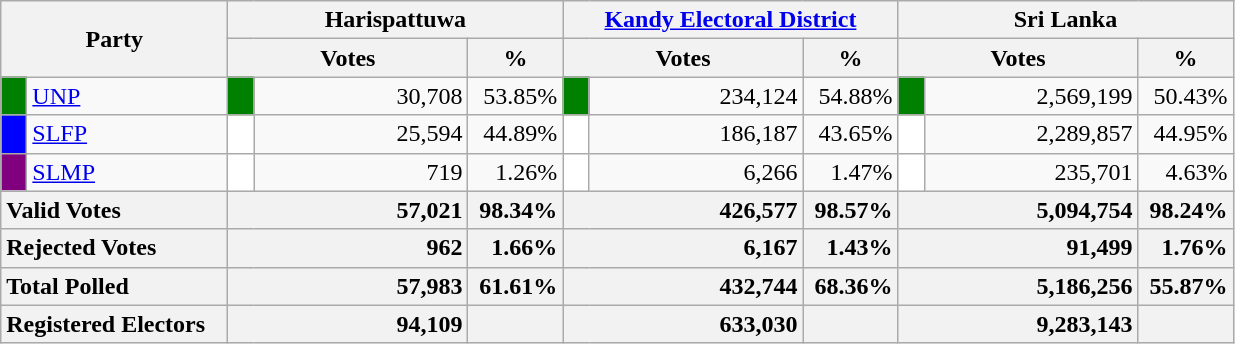<table class="wikitable">
<tr>
<th colspan="2" width="144px"rowspan="2">Party</th>
<th colspan="3" width="216px">Harispattuwa</th>
<th colspan="3" width="216px"><a href='#'>Kandy Electoral District</a></th>
<th colspan="3" width="216px">Sri Lanka</th>
</tr>
<tr>
<th colspan="2" width="144px">Votes</th>
<th>%</th>
<th colspan="2" width="144px">Votes</th>
<th>%</th>
<th colspan="2" width="144px">Votes</th>
<th>%</th>
</tr>
<tr>
<td style="background-color:green;" width="10px"></td>
<td style="text-align:left;"><a href='#'>UNP</a></td>
<td style="background-color:green;" width="10px"></td>
<td style="text-align:right;">30,708</td>
<td style="text-align:right;">53.85%</td>
<td style="background-color:green;" width="10px"></td>
<td style="text-align:right;">234,124</td>
<td style="text-align:right;">54.88%</td>
<td style="background-color:green;" width="10px"></td>
<td style="text-align:right;">2,569,199</td>
<td style="text-align:right;">50.43%</td>
</tr>
<tr>
<td style="background-color:blue;" width="10px"></td>
<td style="text-align:left;"><a href='#'>SLFP</a></td>
<td style="background-color:white;" width="10px"></td>
<td style="text-align:right;">25,594</td>
<td style="text-align:right;">44.89%</td>
<td style="background-color:white;" width="10px"></td>
<td style="text-align:right;">186,187</td>
<td style="text-align:right;">43.65%</td>
<td style="background-color:white;" width="10px"></td>
<td style="text-align:right;">2,289,857</td>
<td style="text-align:right;">44.95%</td>
</tr>
<tr>
<td style="background-color:purple;" width="10px"></td>
<td style="text-align:left;"><a href='#'>SLMP</a></td>
<td style="background-color:white;" width="10px"></td>
<td style="text-align:right;">719</td>
<td style="text-align:right;">1.26%</td>
<td style="background-color:white;" width="10px"></td>
<td style="text-align:right;">6,266</td>
<td style="text-align:right;">1.47%</td>
<td style="background-color:white;" width="10px"></td>
<td style="text-align:right;">235,701</td>
<td style="text-align:right;">4.63%</td>
</tr>
<tr>
<th colspan="2" width="144px"style="text-align:left;">Valid Votes</th>
<th style="text-align:right;"colspan="2" width="144px">57,021</th>
<th style="text-align:right;">98.34%</th>
<th style="text-align:right;"colspan="2" width="144px">426,577</th>
<th style="text-align:right;">98.57%</th>
<th style="text-align:right;"colspan="2" width="144px">5,094,754</th>
<th style="text-align:right;">98.24%</th>
</tr>
<tr>
<th colspan="2" width="144px"style="text-align:left;">Rejected Votes</th>
<th style="text-align:right;"colspan="2" width="144px">962</th>
<th style="text-align:right;">1.66%</th>
<th style="text-align:right;"colspan="2" width="144px">6,167</th>
<th style="text-align:right;">1.43%</th>
<th style="text-align:right;"colspan="2" width="144px">91,499</th>
<th style="text-align:right;">1.76%</th>
</tr>
<tr>
<th colspan="2" width="144px"style="text-align:left;">Total Polled</th>
<th style="text-align:right;"colspan="2" width="144px">57,983</th>
<th style="text-align:right;">61.61%</th>
<th style="text-align:right;"colspan="2" width="144px">432,744</th>
<th style="text-align:right;">68.36%</th>
<th style="text-align:right;"colspan="2" width="144px">5,186,256</th>
<th style="text-align:right;">55.87%</th>
</tr>
<tr>
<th colspan="2" width="144px"style="text-align:left;">Registered Electors</th>
<th style="text-align:right;"colspan="2" width="144px">94,109</th>
<th></th>
<th style="text-align:right;"colspan="2" width="144px">633,030</th>
<th></th>
<th style="text-align:right;"colspan="2" width="144px">9,283,143</th>
<th></th>
</tr>
</table>
